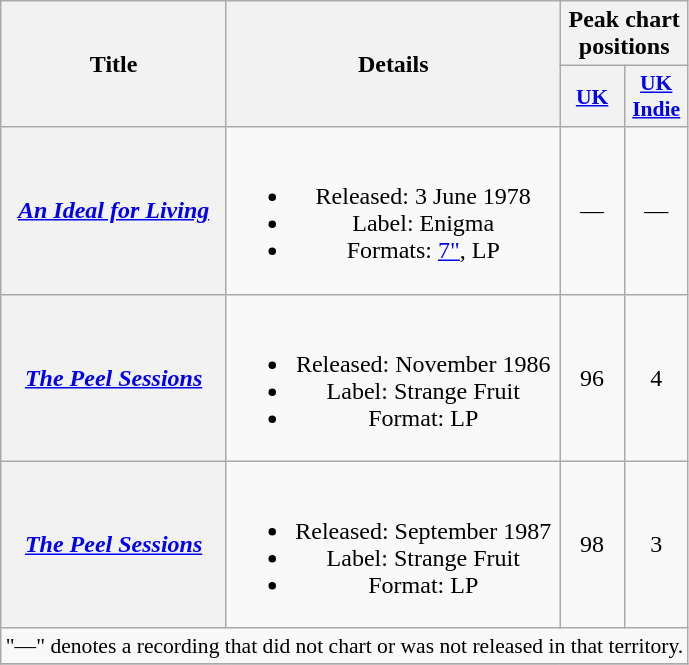<table class="wikitable plainrowheaders" style="text-align:center">
<tr>
<th scope="col" rowspan="2">Title</th>
<th scope="col" rowspan="2" width="215">Details</th>
<th scope="col" colspan="2">Peak chart positions</th>
</tr>
<tr>
<th scope="col" style="width:2.5em;font-size:90%"><a href='#'>UK</a><br></th>
<th scope="col" style="width:2.5em;font-size:90%"><a href='#'>UK Indie</a><br></th>
</tr>
<tr>
<th scope="row"><em><a href='#'>An Ideal for Living</a></em></th>
<td><br><ul><li>Released: 3 June 1978</li><li>Label: Enigma</li><li>Formats: <a href='#'>7"</a>, LP</li></ul></td>
<td align="center">—</td>
<td align="center">—</td>
</tr>
<tr>
<th scope="row"><em><a href='#'>The Peel Sessions</a></em></th>
<td><br><ul><li>Released: November 1986</li><li>Label: Strange Fruit</li><li>Format: LP</li></ul></td>
<td align="center">96</td>
<td align="center">4</td>
</tr>
<tr>
<th scope="row"><em><a href='#'>The Peel Sessions</a></em></th>
<td><br><ul><li>Released: September 1987</li><li>Label: Strange Fruit</li><li>Format: LP</li></ul></td>
<td align="center">98</td>
<td align="center">3</td>
</tr>
<tr>
<td colspan="4" style="font-size:90%">"—" denotes a recording that did not chart or was not released in that territory.</td>
</tr>
<tr>
</tr>
</table>
